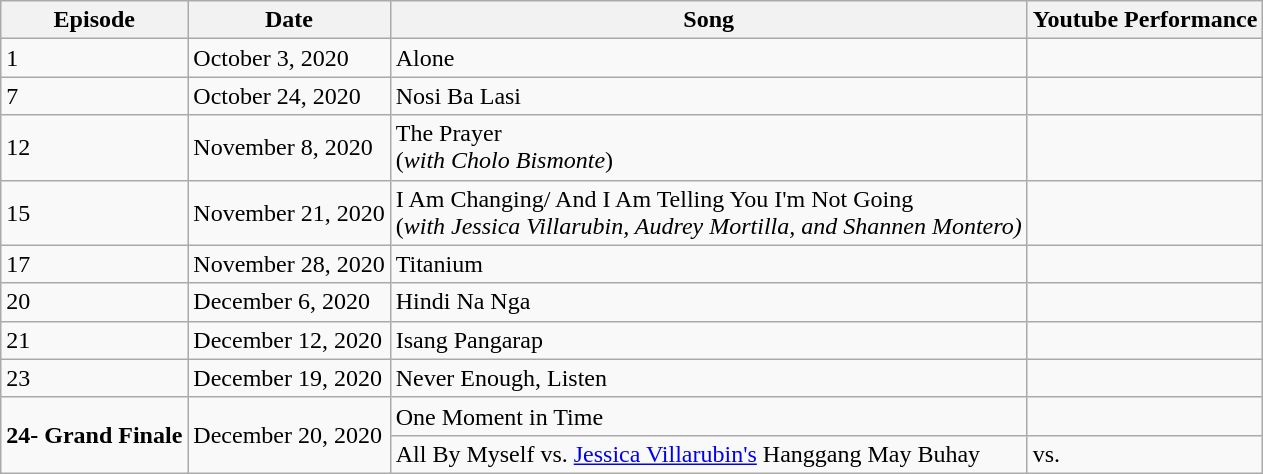<table class="wikitable">
<tr>
<th>Episode</th>
<th>Date</th>
<th>Song</th>
<th>Youtube Performance</th>
</tr>
<tr>
<td>1</td>
<td>October 3, 2020</td>
<td>Alone</td>
<td></td>
</tr>
<tr>
<td>7</td>
<td>October 24, 2020</td>
<td>Nosi Ba Lasi</td>
<td></td>
</tr>
<tr>
<td>12</td>
<td>November 8, 2020</td>
<td>The Prayer<br>(<em>with Cholo Bismonte</em>)</td>
<td></td>
</tr>
<tr>
<td>15</td>
<td>November 21, 2020</td>
<td>I Am Changing/ And I Am Telling You I'm Not Going<br>(<em>with Jessica Villarubin, Audrey Mortilla, and Shannen Montero)</em></td>
<td></td>
</tr>
<tr>
<td>17</td>
<td>November 28, 2020</td>
<td>Titanium</td>
<td></td>
</tr>
<tr>
<td>20</td>
<td>December 6, 2020</td>
<td>Hindi Na Nga</td>
<td></td>
</tr>
<tr>
<td>21</td>
<td>December 12, 2020</td>
<td>Isang Pangarap</td>
<td></td>
</tr>
<tr>
<td>23</td>
<td>December 19, 2020</td>
<td>Never Enough, Listen</td>
<td></td>
</tr>
<tr>
<td rowspan="2"><strong>24- Grand Finale</strong></td>
<td rowspan="2">December 20, 2020</td>
<td>One Moment in Time</td>
<td></td>
</tr>
<tr>
<td>All By Myself vs. <a href='#'>Jessica Villarubin's</a> Hanggang May Buhay</td>
<td> vs. </td>
</tr>
</table>
